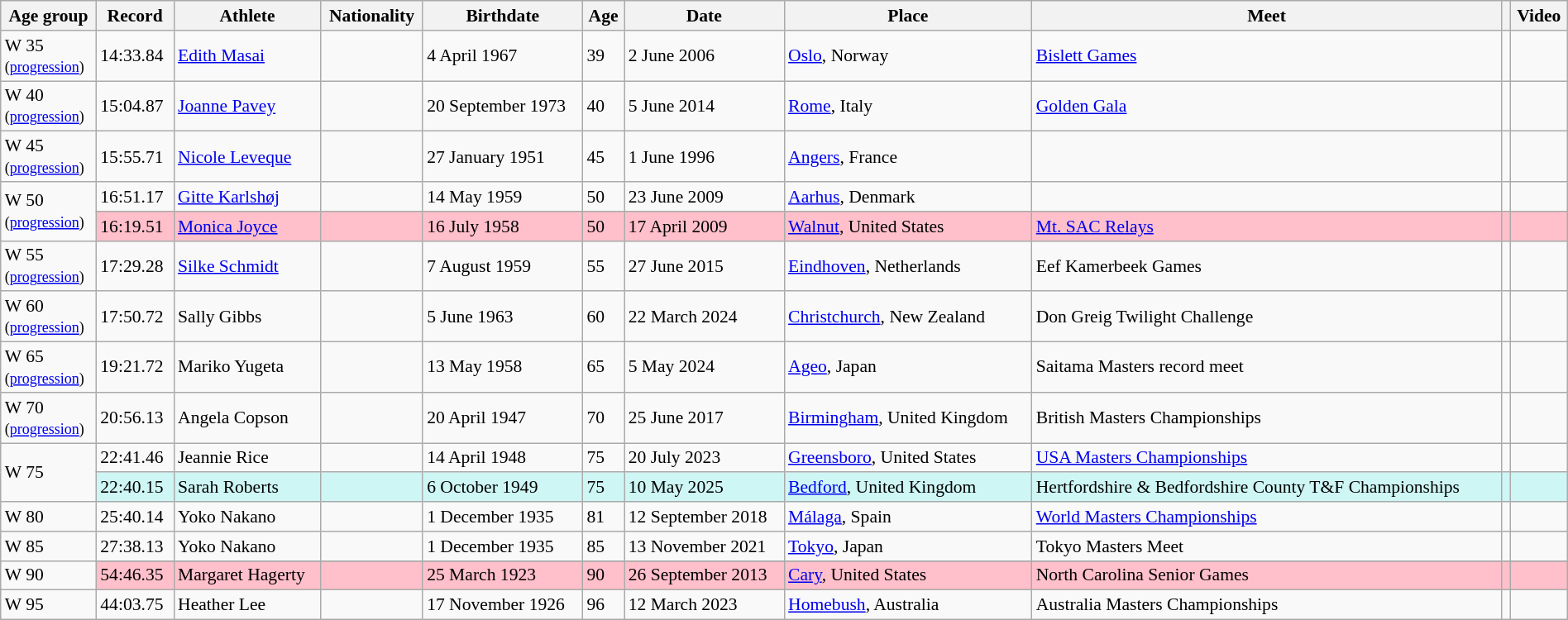<table class="wikitable" style="font-size:90%; width: 100%;">
<tr>
<th>Age group</th>
<th>Record</th>
<th>Athlete</th>
<th>Nationality</th>
<th>Birthdate</th>
<th>Age</th>
<th>Date</th>
<th>Place</th>
<th>Meet</th>
<th></th>
<th>Video</th>
</tr>
<tr>
<td>W 35 <br><small>(<a href='#'>progression</a>)</small></td>
<td>14:33.84</td>
<td><a href='#'>Edith Masai</a></td>
<td></td>
<td>4 April 1967</td>
<td>39</td>
<td>2 June 2006</td>
<td><a href='#'>Oslo</a>, Norway</td>
<td><a href='#'>Bislett Games</a></td>
<td></td>
<td></td>
</tr>
<tr>
<td>W 40 <br><small>(<a href='#'>progression</a>)</small></td>
<td>15:04.87</td>
<td><a href='#'>Joanne Pavey</a></td>
<td></td>
<td>20 September 1973</td>
<td>40</td>
<td>5 June 2014</td>
<td><a href='#'>Rome</a>, Italy</td>
<td><a href='#'>Golden Gala</a></td>
<td></td>
<td></td>
</tr>
<tr>
<td>W 45 <br><small>(<a href='#'>progression</a>)</small></td>
<td>15:55.71</td>
<td><a href='#'>Nicole Leveque</a></td>
<td></td>
<td>27 January 1951</td>
<td>45</td>
<td>1 June 1996</td>
<td><a href='#'>Angers</a>, France</td>
<td></td>
<td></td>
<td></td>
</tr>
<tr>
<td rowspan=2>W 50 <br><small>(<a href='#'>progression</a>)</small></td>
<td>16:51.17</td>
<td><a href='#'>Gitte Karlshøj</a></td>
<td></td>
<td>14 May 1959</td>
<td>50</td>
<td>23 June 2009</td>
<td><a href='#'>Aarhus</a>, Denmark</td>
<td></td>
<td></td>
<td></td>
</tr>
<tr style="background:pink">
<td>16:19.51</td>
<td><a href='#'>Monica Joyce</a></td>
<td></td>
<td>16 July 1958</td>
<td>50</td>
<td>17 April 2009</td>
<td><a href='#'>Walnut</a>, United States</td>
<td><a href='#'>Mt. SAC Relays</a></td>
<td></td>
<td></td>
</tr>
<tr>
<td>W 55 <br><small>(<a href='#'>progression</a>)</small></td>
<td>17:29.28</td>
<td><a href='#'>Silke Schmidt</a></td>
<td></td>
<td>7 August 1959</td>
<td>55</td>
<td>27 June 2015</td>
<td><a href='#'>Eindhoven</a>, Netherlands</td>
<td>Eef Kamerbeek Games</td>
<td></td>
<td></td>
</tr>
<tr>
<td>W 60 <br><small>(<a href='#'>progression</a>)</small></td>
<td>17:50.72</td>
<td>Sally Gibbs</td>
<td></td>
<td>5 June 1963</td>
<td>60</td>
<td>22 March 2024</td>
<td><a href='#'>Christchurch</a>, New Zealand</td>
<td>Don Greig Twilight Challenge</td>
<td></td>
<td></td>
</tr>
<tr>
<td>W 65 <br><small>(<a href='#'>progression</a>)</small></td>
<td>19:21.72</td>
<td>Mariko Yugeta</td>
<td></td>
<td>13 May 1958</td>
<td>65</td>
<td>5 May 2024</td>
<td><a href='#'>Ageo</a>, Japan</td>
<td>Saitama Masters record meet</td>
<td></td>
<td></td>
</tr>
<tr>
<td>W 70 <br><small>(<a href='#'>progression</a>)</small></td>
<td>20:56.13</td>
<td>Angela Copson</td>
<td></td>
<td>20 April 1947</td>
<td>70</td>
<td>25 June 2017</td>
<td><a href='#'>Birmingham</a>, United Kingdom</td>
<td>British Masters Championships</td>
<td></td>
<td></td>
</tr>
<tr>
<td rowspan=2>W 75</td>
<td>22:41.46</td>
<td>Jeannie Rice</td>
<td></td>
<td>14 April 1948</td>
<td>75</td>
<td>20 July 2023</td>
<td><a href='#'>Greensboro</a>, United States</td>
<td><a href='#'>USA Masters Championships</a></td>
<td></td>
<td></td>
</tr>
<tr style="background:#cef6f5;">
<td>22:40.15</td>
<td>Sarah Roberts</td>
<td></td>
<td>6 October 1949</td>
<td>75</td>
<td>10 May 2025</td>
<td><a href='#'>Bedford</a>, United Kingdom</td>
<td>Hertfordshire & Bedfordshire County T&F Championships</td>
<td></td>
<td></td>
</tr>
<tr>
<td>W 80</td>
<td>25:40.14</td>
<td>Yoko Nakano</td>
<td></td>
<td>1 December 1935</td>
<td>81</td>
<td>12 September 2018</td>
<td><a href='#'>Málaga</a>, Spain</td>
<td><a href='#'>World Masters Championships</a></td>
<td></td>
<td></td>
</tr>
<tr>
<td>W 85</td>
<td>27:38.13</td>
<td>Yoko Nakano</td>
<td></td>
<td>1 December 1935</td>
<td>85</td>
<td>13 November 2021</td>
<td><a href='#'>Tokyo</a>, Japan</td>
<td>Tokyo Masters Meet</td>
<td></td>
<td></td>
</tr>
<tr>
<td rowspan=2>W 90</td>
</tr>
<tr style="background:pink">
<td>54:46.35</td>
<td>Margaret Hagerty</td>
<td></td>
<td>25 March 1923</td>
<td>90</td>
<td>26 September 2013</td>
<td><a href='#'>Cary</a>, United States</td>
<td>North Carolina Senior Games</td>
<td></td>
<td></td>
</tr>
<tr>
<td>W 95</td>
<td>44:03.75</td>
<td>Heather Lee</td>
<td></td>
<td>17 November 1926</td>
<td>96</td>
<td>12 March 2023</td>
<td><a href='#'>Homebush</a>, Australia</td>
<td>Australia Masters Championships</td>
<td></td>
<td></td>
</tr>
</table>
